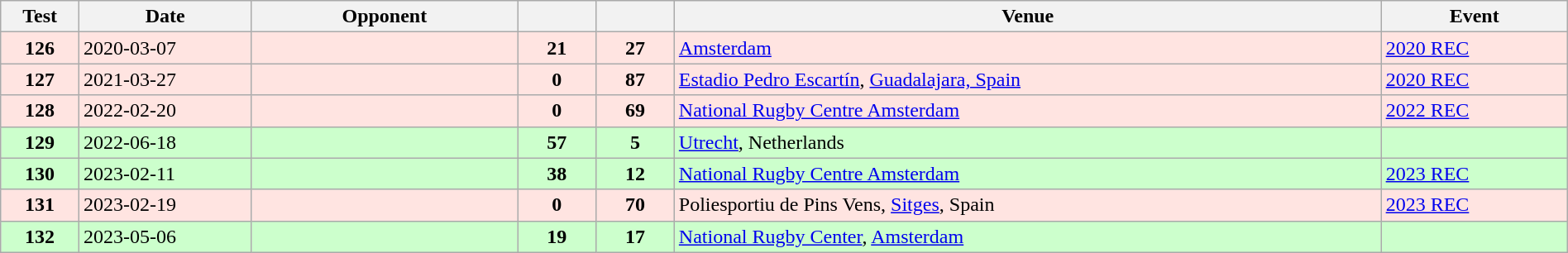<table class="wikitable sortable" style="width:100%">
<tr>
<th style="width:5%">Test</th>
<th style="width:11%">Date</th>
<th style="width:17%">Opponent</th>
<th style="width:5%"></th>
<th style="width:5%"></th>
<th>Venue</th>
<th>Event</th>
</tr>
<tr bgcolor="FFE4E1">
<td align="center"><strong>126</strong></td>
<td>2020-03-07</td>
<td></td>
<td align="center"><strong>21</strong></td>
<td align="center"><strong>27</strong></td>
<td><a href='#'>Amsterdam</a></td>
<td><a href='#'>2020 REC</a></td>
</tr>
<tr bgcolor="FFE4E1">
<td align="center"><strong>127</strong></td>
<td>2021-03-27</td>
<td></td>
<td align="center"><strong>0</strong></td>
<td align="center"><strong>87</strong></td>
<td><a href='#'>Estadio Pedro Escartín</a>, <a href='#'>Guadalajara, Spain</a></td>
<td><a href='#'>2020 REC</a></td>
</tr>
<tr bgcolor="FFE4E1">
<td align="center"><strong>128</strong></td>
<td>2022-02-20</td>
<td></td>
<td align="center"><strong>0</strong></td>
<td align="center"><strong>69</strong></td>
<td><a href='#'>National Rugby Centre Amsterdam</a></td>
<td><a href='#'>2022 REC</a></td>
</tr>
<tr bgcolor="#ccffcc">
<td align="center"><strong>129</strong></td>
<td>2022-06-18</td>
<td></td>
<td align="center"><strong>57</strong></td>
<td align="center"><strong>5</strong></td>
<td><a href='#'>Utrecht</a>, Netherlands</td>
<td></td>
</tr>
<tr bgcolor="#ccffcc">
<td align="center"><strong>130</strong></td>
<td>2023-02-11</td>
<td></td>
<td align="center"><strong>38</strong></td>
<td align="center"><strong>12</strong></td>
<td><a href='#'>National Rugby Centre Amsterdam</a></td>
<td><a href='#'>2023 REC</a></td>
</tr>
<tr bgcolor="FFE4E1">
<td align="center"><strong>131</strong></td>
<td>2023-02-19</td>
<td></td>
<td align="center"><strong>0</strong></td>
<td align="center"><strong>70</strong></td>
<td>Poliesportiu de Pins Vens, <a href='#'>Sitges</a>, Spain</td>
<td><a href='#'>2023 REC</a></td>
</tr>
<tr bgcolor="#ccffcc">
<td align="center"><strong>132</strong></td>
<td>2023-05-06</td>
<td></td>
<td align="center"><strong>19</strong></td>
<td align="center"><strong>17</strong></td>
<td><a href='#'>National Rugby Center</a>, <a href='#'>Amsterdam</a></td>
<td></td>
</tr>
</table>
